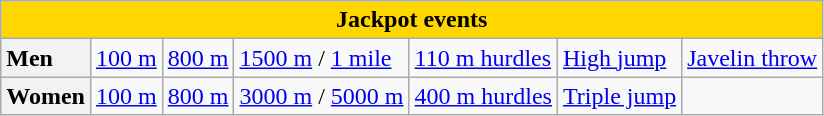<table class=wikitable>
<tr>
<td colspan=7 bgcolor=gold align=center><strong>Jackpot events</strong></td>
</tr>
<tr>
<td bgcolor=#F2F2F2><strong>Men</strong></td>
<td><a href='#'>100 m</a></td>
<td><a href='#'>800 m</a></td>
<td><a href='#'>1500 m</a> / <a href='#'>1 mile</a></td>
<td><a href='#'>110 m hurdles</a></td>
<td><a href='#'>High jump</a></td>
<td><a href='#'>Javelin throw</a></td>
</tr>
<tr>
<td bgcolor=#F2F2F2><strong>Women</strong></td>
<td><a href='#'>100 m</a></td>
<td><a href='#'>800 m</a></td>
<td><a href='#'>3000 m</a> / <a href='#'>5000 m</a></td>
<td><a href='#'>400 m hurdles</a></td>
<td><a href='#'>Triple jump</a></td>
<td></td>
</tr>
</table>
